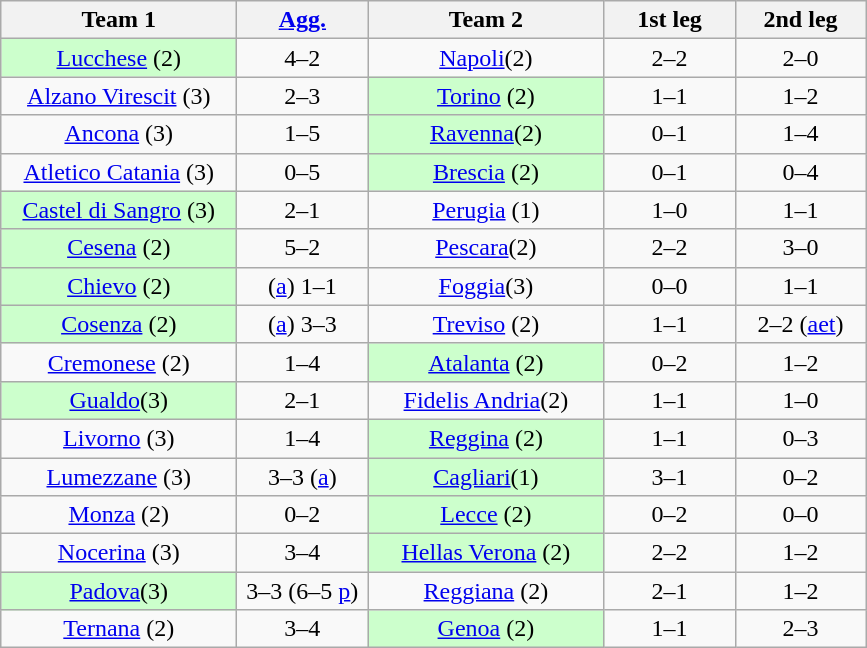<table class="wikitable" style="text-align: center">
<tr>
<th width=150>Team 1</th>
<th width=80><a href='#'>Agg.</a></th>
<th width=150>Team 2</th>
<th width=80>1st leg</th>
<th width=80>2nd leg</th>
</tr>
<tr>
<td bgcolor="ccffcc"><a href='#'>Lucchese</a> (2)</td>
<td>4–2</td>
<td><a href='#'>Napoli</a>(2)</td>
<td>2–2</td>
<td>2–0</td>
</tr>
<tr>
<td><a href='#'>Alzano Virescit</a> (3)</td>
<td>2–3</td>
<td bgcolor="ccffcc"><a href='#'>Torino</a> (2)</td>
<td>1–1</td>
<td>1–2</td>
</tr>
<tr>
<td><a href='#'>Ancona</a> (3)</td>
<td>1–5</td>
<td bgcolor="ccffcc"><a href='#'>Ravenna</a>(2)</td>
<td>0–1</td>
<td>1–4</td>
</tr>
<tr>
<td><a href='#'>Atletico Catania</a> (3)</td>
<td>0–5</td>
<td bgcolor="ccffcc"><a href='#'>Brescia</a> (2)</td>
<td>0–1</td>
<td>0–4</td>
</tr>
<tr>
<td bgcolor="ccffcc"><a href='#'>Castel di Sangro</a> (3)</td>
<td>2–1</td>
<td><a href='#'>Perugia</a> (1)</td>
<td>1–0</td>
<td>1–1</td>
</tr>
<tr>
<td bgcolor="ccffcc"><a href='#'>Cesena</a> (2)</td>
<td>5–2</td>
<td><a href='#'>Pescara</a>(2)</td>
<td>2–2</td>
<td>3–0</td>
</tr>
<tr>
<td bgcolor="ccffcc"><a href='#'>Chievo</a> (2)</td>
<td>(<a href='#'>a</a>) 1–1</td>
<td><a href='#'>Foggia</a>(3)</td>
<td>0–0</td>
<td>1–1</td>
</tr>
<tr>
<td bgcolor="ccffcc"><a href='#'>Cosenza</a> (2)</td>
<td>(<a href='#'>a</a>) 3–3</td>
<td><a href='#'>Treviso</a> (2)</td>
<td>1–1</td>
<td>2–2 (<a href='#'>aet</a>)</td>
</tr>
<tr>
<td><a href='#'>Cremonese</a> (2)</td>
<td>1–4</td>
<td bgcolor="ccffcc"><a href='#'>Atalanta</a> (2)</td>
<td>0–2</td>
<td>1–2</td>
</tr>
<tr>
<td bgcolor="ccffcc"><a href='#'>Gualdo</a>(3)</td>
<td>2–1</td>
<td><a href='#'>Fidelis Andria</a>(2)</td>
<td>1–1</td>
<td>1–0</td>
</tr>
<tr>
<td><a href='#'>Livorno</a> (3)</td>
<td>1–4</td>
<td bgcolor="ccffcc"><a href='#'>Reggina</a> (2)</td>
<td>1–1</td>
<td>0–3</td>
</tr>
<tr>
<td><a href='#'>Lumezzane</a> (3)</td>
<td>3–3 (<a href='#'>a</a>)</td>
<td bgcolor="ccffcc"><a href='#'>Cagliari</a>(1)</td>
<td>3–1</td>
<td>0–2</td>
</tr>
<tr>
<td><a href='#'>Monza</a> (2)</td>
<td>0–2</td>
<td bgcolor="ccffcc"><a href='#'>Lecce</a> (2)</td>
<td>0–2</td>
<td>0–0</td>
</tr>
<tr>
<td><a href='#'>Nocerina</a> (3)</td>
<td>3–4</td>
<td bgcolor="ccffcc"><a href='#'>Hellas Verona</a> (2)</td>
<td>2–2</td>
<td>1–2</td>
</tr>
<tr>
<td bgcolor="ccffcc"><a href='#'>Padova</a>(3)</td>
<td>3–3 (6–5 <a href='#'>p</a>)</td>
<td><a href='#'>Reggiana</a> (2)</td>
<td>2–1</td>
<td>1–2</td>
</tr>
<tr>
<td><a href='#'>Ternana</a> (2)</td>
<td>3–4</td>
<td bgcolor="ccffcc"><a href='#'>Genoa</a> (2)</td>
<td>1–1</td>
<td>2–3</td>
</tr>
</table>
